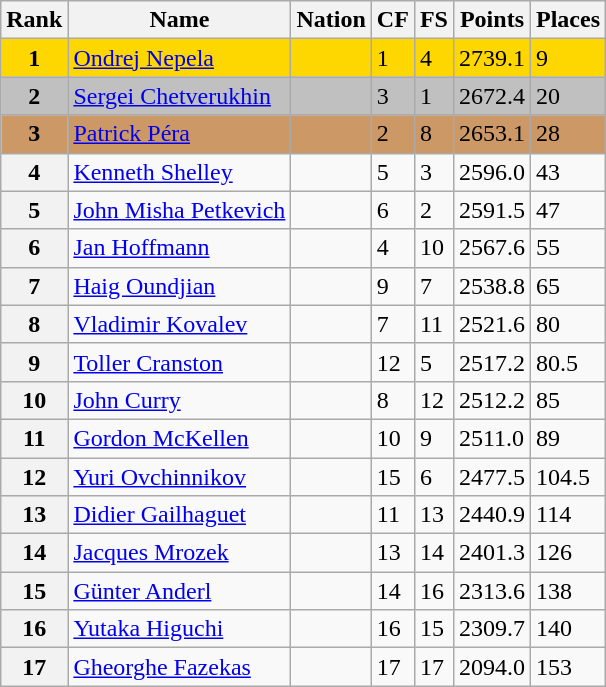<table class="wikitable">
<tr>
<th>Rank</th>
<th>Name</th>
<th>Nation</th>
<th>CF</th>
<th>FS</th>
<th>Points</th>
<th>Places</th>
</tr>
<tr style="background:gold;">
<td style="text-align:center;"><strong>1</strong></td>
<td><a href='#'>Ondrej Nepela</a></td>
<td></td>
<td>1</td>
<td>4</td>
<td>2739.1</td>
<td>9</td>
</tr>
<tr style="background:silver;">
<td style="text-align:center;"><strong>2</strong></td>
<td><a href='#'>Sergei Chetverukhin</a></td>
<td></td>
<td>3</td>
<td>1</td>
<td>2672.4</td>
<td>20</td>
</tr>
<tr style="background:#c96;">
<td style="text-align:center;"><strong>3</strong></td>
<td><a href='#'>Patrick Péra</a></td>
<td></td>
<td>2</td>
<td>8</td>
<td>2653.1</td>
<td>28</td>
</tr>
<tr>
<th>4</th>
<td><a href='#'>Kenneth Shelley</a></td>
<td></td>
<td>5</td>
<td>3</td>
<td>2596.0</td>
<td>43</td>
</tr>
<tr>
<th>5</th>
<td><a href='#'>John Misha Petkevich</a></td>
<td></td>
<td>6</td>
<td>2</td>
<td>2591.5</td>
<td>47</td>
</tr>
<tr>
<th>6</th>
<td><a href='#'>Jan Hoffmann</a></td>
<td></td>
<td>4</td>
<td>10</td>
<td>2567.6</td>
<td>55</td>
</tr>
<tr>
<th>7</th>
<td><a href='#'>Haig Oundjian</a></td>
<td></td>
<td>9</td>
<td>7</td>
<td>2538.8</td>
<td>65</td>
</tr>
<tr>
<th>8</th>
<td><a href='#'>Vladimir Kovalev</a></td>
<td></td>
<td>7</td>
<td>11</td>
<td>2521.6</td>
<td>80</td>
</tr>
<tr>
<th>9</th>
<td><a href='#'>Toller Cranston</a></td>
<td></td>
<td>12</td>
<td>5</td>
<td>2517.2</td>
<td>80.5</td>
</tr>
<tr>
<th>10</th>
<td><a href='#'>John Curry</a></td>
<td></td>
<td>8</td>
<td>12</td>
<td>2512.2</td>
<td>85</td>
</tr>
<tr>
<th>11</th>
<td><a href='#'>Gordon McKellen</a></td>
<td></td>
<td>10</td>
<td>9</td>
<td>2511.0</td>
<td>89</td>
</tr>
<tr>
<th>12</th>
<td><a href='#'>Yuri Ovchinnikov</a></td>
<td></td>
<td>15</td>
<td>6</td>
<td>2477.5</td>
<td>104.5</td>
</tr>
<tr>
<th>13</th>
<td><a href='#'>Didier Gailhaguet</a></td>
<td></td>
<td>11</td>
<td>13</td>
<td>2440.9</td>
<td>114</td>
</tr>
<tr>
<th>14</th>
<td><a href='#'>Jacques Mrozek</a></td>
<td></td>
<td>13</td>
<td>14</td>
<td>2401.3</td>
<td>126</td>
</tr>
<tr>
<th>15</th>
<td><a href='#'>Günter Anderl</a></td>
<td></td>
<td>14</td>
<td>16</td>
<td>2313.6</td>
<td>138</td>
</tr>
<tr>
<th>16</th>
<td><a href='#'>Yutaka Higuchi</a></td>
<td></td>
<td>16</td>
<td>15</td>
<td>2309.7</td>
<td>140</td>
</tr>
<tr>
<th>17</th>
<td><a href='#'>Gheorghe Fazekas</a></td>
<td></td>
<td>17</td>
<td>17</td>
<td>2094.0</td>
<td>153</td>
</tr>
</table>
